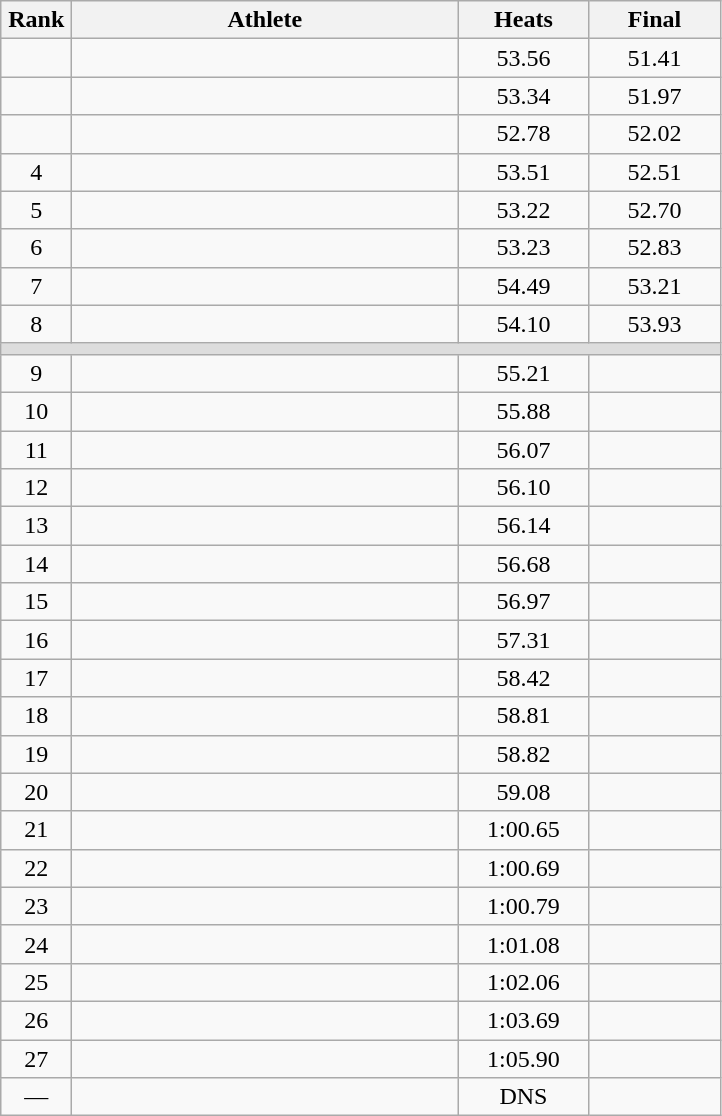<table class=wikitable style="text-align:center">
<tr>
<th width=40>Rank</th>
<th width=250>Athlete</th>
<th width=80>Heats</th>
<th width=80>Final</th>
</tr>
<tr>
<td></td>
<td align=left></td>
<td>53.56</td>
<td>51.41</td>
</tr>
<tr>
<td></td>
<td align=left></td>
<td>53.34</td>
<td>51.97</td>
</tr>
<tr>
<td></td>
<td align=left></td>
<td>52.78</td>
<td>52.02</td>
</tr>
<tr>
<td>4</td>
<td align=left></td>
<td>53.51</td>
<td>52.51</td>
</tr>
<tr>
<td>5</td>
<td align=left></td>
<td>53.22</td>
<td>52.70</td>
</tr>
<tr>
<td>6</td>
<td align=left></td>
<td>53.23</td>
<td>52.83</td>
</tr>
<tr>
<td>7</td>
<td align=left></td>
<td>54.49</td>
<td>53.21</td>
</tr>
<tr>
<td>8</td>
<td align=left></td>
<td>54.10</td>
<td>53.93</td>
</tr>
<tr bgcolor=#DDDDDD>
<td colspan=4></td>
</tr>
<tr>
<td>9</td>
<td align=left></td>
<td>55.21</td>
<td></td>
</tr>
<tr>
<td>10</td>
<td align=left></td>
<td>55.88</td>
<td></td>
</tr>
<tr>
<td>11</td>
<td align=left></td>
<td>56.07</td>
<td></td>
</tr>
<tr>
<td>12</td>
<td align=left></td>
<td>56.10</td>
<td></td>
</tr>
<tr>
<td>13</td>
<td align=left></td>
<td>56.14</td>
<td></td>
</tr>
<tr>
<td>14</td>
<td align=left></td>
<td>56.68</td>
<td></td>
</tr>
<tr>
<td>15</td>
<td align=left></td>
<td>56.97</td>
<td></td>
</tr>
<tr>
<td>16</td>
<td align=left></td>
<td>57.31</td>
<td></td>
</tr>
<tr>
<td>17</td>
<td align=left></td>
<td>58.42</td>
<td></td>
</tr>
<tr>
<td>18</td>
<td align=left></td>
<td>58.81</td>
<td></td>
</tr>
<tr>
<td>19</td>
<td align=left></td>
<td>58.82</td>
<td></td>
</tr>
<tr>
<td>20</td>
<td align=left></td>
<td>59.08</td>
<td></td>
</tr>
<tr>
<td>21</td>
<td align=left></td>
<td>1:00.65</td>
<td></td>
</tr>
<tr>
<td>22</td>
<td align=left></td>
<td>1:00.69</td>
<td></td>
</tr>
<tr>
<td>23</td>
<td align=left></td>
<td>1:00.79</td>
<td></td>
</tr>
<tr>
<td>24</td>
<td align=left></td>
<td>1:01.08</td>
<td></td>
</tr>
<tr>
<td>25</td>
<td align=left></td>
<td>1:02.06</td>
<td></td>
</tr>
<tr>
<td>26</td>
<td align=left></td>
<td>1:03.69</td>
<td></td>
</tr>
<tr>
<td>27</td>
<td align=left></td>
<td>1:05.90</td>
<td></td>
</tr>
<tr>
<td>—</td>
<td align=left></td>
<td>DNS</td>
<td></td>
</tr>
</table>
